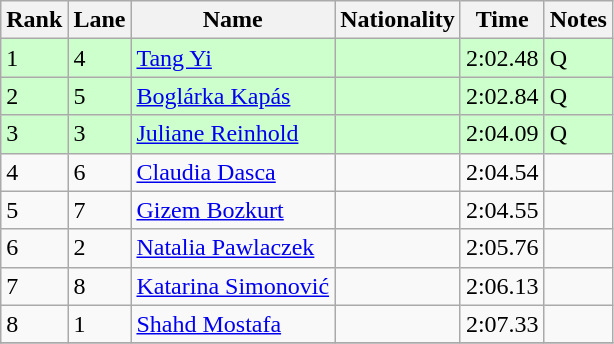<table class="wikitable">
<tr>
<th>Rank</th>
<th>Lane</th>
<th>Name</th>
<th>Nationality</th>
<th>Time</th>
<th>Notes</th>
</tr>
<tr bgcolor=ccffcc>
<td>1</td>
<td>4</td>
<td><a href='#'>Tang Yi</a></td>
<td></td>
<td>2:02.48</td>
<td>Q</td>
</tr>
<tr bgcolor=ccffcc>
<td>2</td>
<td>5</td>
<td><a href='#'>Boglárka Kapás</a></td>
<td></td>
<td>2:02.84</td>
<td>Q</td>
</tr>
<tr bgcolor=ccffcc>
<td>3</td>
<td>3</td>
<td><a href='#'>Juliane Reinhold</a></td>
<td></td>
<td>2:04.09</td>
<td>Q</td>
</tr>
<tr>
<td>4</td>
<td>6</td>
<td><a href='#'>Claudia Dasca</a></td>
<td></td>
<td>2:04.54</td>
<td></td>
</tr>
<tr>
<td>5</td>
<td>7</td>
<td><a href='#'>Gizem Bozkurt</a></td>
<td></td>
<td>2:04.55</td>
<td></td>
</tr>
<tr>
<td>6</td>
<td>2</td>
<td><a href='#'>Natalia Pawlaczek</a></td>
<td></td>
<td>2:05.76</td>
<td></td>
</tr>
<tr>
<td>7</td>
<td>8</td>
<td><a href='#'>Katarina Simonović</a></td>
<td></td>
<td>2:06.13</td>
<td></td>
</tr>
<tr>
<td>8</td>
<td>1</td>
<td><a href='#'>Shahd Mostafa</a></td>
<td></td>
<td>2:07.33</td>
<td></td>
</tr>
<tr>
</tr>
</table>
